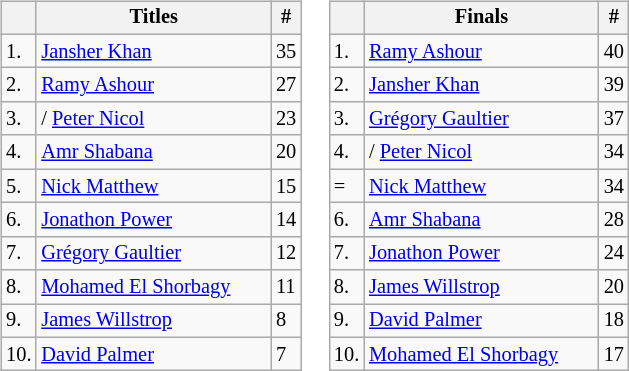<table>
<tr style="vertical-align:top; font-size:85%;">
<td><br><table class=wikitable>
<tr>
<th></th>
<th width=150>Titles</th>
<th>#</th>
</tr>
<tr>
<td>1.</td>
<td> <a href='#'>Jansher Khan</a></td>
<td>35</td>
</tr>
<tr>
<td>2.</td>
<td> <a href='#'>Ramy Ashour</a></td>
<td>27</td>
</tr>
<tr>
<td>3.</td>
<td>/ <a href='#'>Peter Nicol</a></td>
<td>23</td>
</tr>
<tr>
<td>4.</td>
<td> <a href='#'>Amr Shabana</a></td>
<td>20</td>
</tr>
<tr>
<td>5.</td>
<td> <a href='#'>Nick Matthew</a></td>
<td>15</td>
</tr>
<tr>
<td>6.</td>
<td> <a href='#'>Jonathon Power</a></td>
<td>14</td>
</tr>
<tr>
<td>7.</td>
<td> <a href='#'>Grégory Gaultier</a></td>
<td>12</td>
</tr>
<tr>
<td>8.</td>
<td> <a href='#'>Mohamed El Shorbagy</a></td>
<td>11</td>
</tr>
<tr>
<td>9.</td>
<td> <a href='#'>James Willstrop</a></td>
<td>8</td>
</tr>
<tr>
<td>10.</td>
<td> <a href='#'>David Palmer</a></td>
<td>7</td>
</tr>
</table>
</td>
<td><br><table class=wikitable>
<tr>
<th></th>
<th width=150>Finals</th>
<th>#</th>
</tr>
<tr>
<td>1.</td>
<td> <a href='#'>Ramy Ashour</a></td>
<td>40</td>
</tr>
<tr>
<td>2.</td>
<td> <a href='#'>Jansher Khan</a></td>
<td>39</td>
</tr>
<tr>
<td>3.</td>
<td> <a href='#'>Grégory Gaultier</a></td>
<td>37</td>
</tr>
<tr>
<td>4.</td>
<td>/ <a href='#'>Peter Nicol</a></td>
<td>34</td>
</tr>
<tr>
<td>=</td>
<td> <a href='#'>Nick Matthew</a></td>
<td>34</td>
</tr>
<tr>
<td>6.</td>
<td> <a href='#'>Amr Shabana</a></td>
<td>28</td>
</tr>
<tr>
<td>7.</td>
<td> <a href='#'>Jonathon Power</a></td>
<td>24</td>
</tr>
<tr>
<td>8.</td>
<td> <a href='#'>James Willstrop</a></td>
<td>20</td>
</tr>
<tr>
<td>9.</td>
<td> <a href='#'>David Palmer</a></td>
<td>18</td>
</tr>
<tr>
<td>10.</td>
<td> <a href='#'>Mohamed El Shorbagy</a></td>
<td>17</td>
</tr>
</table>
</td>
</tr>
</table>
